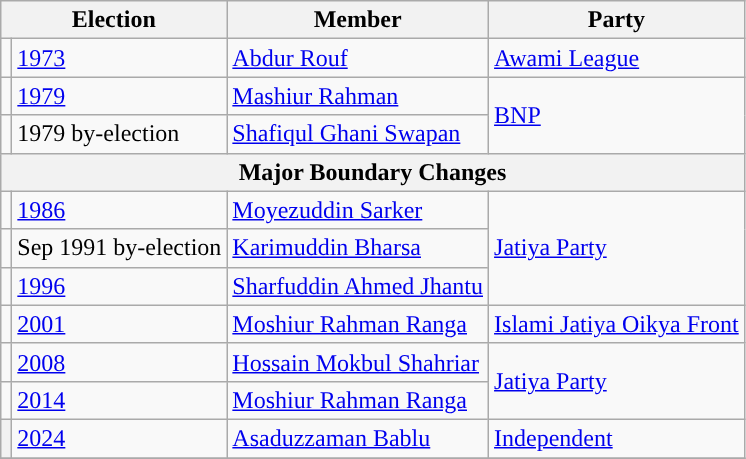<table class="wikitable">
<tr>
<th colspan="2">Election</th>
<th>Member</th>
<th>Party</th>
</tr>
<tr>
<td style="background-color:"></td>
<td><a href='#'>1973</a></td>
<td><a href='#'>Abdur Rouf</a></td>
<td><a href='#'>Awami League</a></td>
</tr>
<tr>
<td style="background-color:"></td>
<td><a href='#'>1979</a></td>
<td><a href='#'>Mashiur Rahman</a></td>
<td rowspan="2"><a href='#'>BNP</a></td>
</tr>
<tr>
<td style="background-color:"></td>
<td>1979 by-election</td>
<td><a href='#'>Shafiqul Ghani Swapan</a></td>
</tr>
<tr>
<th colspan="4"><strong>Major Boundary Changes</strong></th>
</tr>
<tr>
<td style="background-color:"></td>
<td><a href='#'>1986</a></td>
<td><a href='#'>Moyezuddin Sarker</a></td>
<td rowspan="3"><a href='#'>Jatiya Party</a></td>
</tr>
<tr>
<td style="background-color:"></td>
<td>Sep 1991 by-election</td>
<td><a href='#'>Karimuddin Bharsa</a></td>
</tr>
<tr>
<td style="background-color:"></td>
<td><a href='#'>1996</a></td>
<td><a href='#'>Sharfuddin Ahmed Jhantu</a></td>
</tr>
<tr>
<td style="background-color:"></td>
<td><a href='#'>2001</a></td>
<td><a href='#'>Moshiur Rahman Ranga</a></td>
<td><a href='#'>Islami Jatiya Oikya Front</a></td>
</tr>
<tr>
<td style="background-color:"></td>
<td><a href='#'>2008</a></td>
<td><a href='#'>Hossain Mokbul Shahriar</a></td>
<td rowspan="2"><a href='#'>Jatiya Party</a></td>
</tr>
<tr>
<td style="background-color:"></td>
<td><a href='#'>2014</a></td>
<td><a href='#'>Moshiur Rahman Ranga</a></td>
</tr>
<tr>
<th></th>
<td><a href='#'>2024</a></td>
<td><a href='#'>Asaduzzaman Bablu</a></td>
<td><a href='#'>Independent</a></td>
</tr>
<tr>
</tr>
</table>
